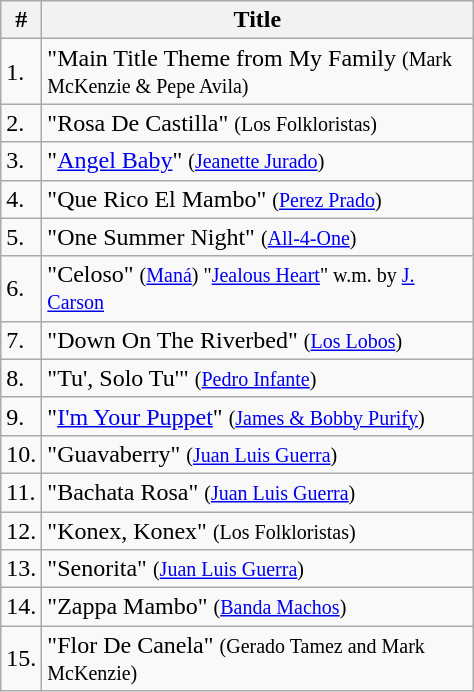<table class="wikitable">
<tr>
<th>#</th>
<th width="280">Title</th>
</tr>
<tr>
<td>1.</td>
<td>"Main Title Theme from My Family <small>(Mark McKenzie & Pepe Avila)</small></td>
</tr>
<tr>
<td>2.</td>
<td>"Rosa De Castilla" <small>(Los Folkloristas)</small></td>
</tr>
<tr>
<td>3.</td>
<td>"<a href='#'>Angel Baby</a>" <small>(<a href='#'>Jeanette Jurado</a>)</small></td>
</tr>
<tr>
<td>4.</td>
<td>"Que Rico El Mambo" <small>(<a href='#'>Perez Prado</a>)</small></td>
</tr>
<tr>
<td>5.</td>
<td>"One Summer Night" <small>(<a href='#'>All-4-One</a>)</small></td>
</tr>
<tr>
<td>6.</td>
<td>"Celoso" <small>(<a href='#'>Maná</a>) "<a href='#'>Jealous Heart</a>" w.m. by <a href='#'>J. Carson</a></small></td>
</tr>
<tr>
<td>7.</td>
<td>"Down On The Riverbed" <small>(<a href='#'>Los Lobos</a>)</small></td>
</tr>
<tr>
<td>8.</td>
<td>"Tu', Solo Tu'" <small>(<a href='#'>Pedro Infante</a>)</small></td>
</tr>
<tr>
<td>9.</td>
<td>"<a href='#'>I'm Your Puppet</a>" <small>(<a href='#'>James & Bobby Purify</a>)</small></td>
</tr>
<tr>
<td>10.</td>
<td>"Guavaberry" <small>(<a href='#'>Juan Luis Guerra</a>)</small></td>
</tr>
<tr>
<td>11.</td>
<td>"Bachata Rosa" <small>(<a href='#'>Juan Luis Guerra</a>)</small></td>
</tr>
<tr>
<td>12.</td>
<td>"Konex, Konex" <small>(Los Folkloristas)</small></td>
</tr>
<tr>
<td>13.</td>
<td>"Senorita" <small>(<a href='#'>Juan Luis Guerra</a>)</small></td>
</tr>
<tr>
<td>14.</td>
<td>"Zappa Mambo" <small>(<a href='#'>Banda Machos</a>)</small></td>
</tr>
<tr>
<td>15.</td>
<td>"Flor De Canela" <small>(Gerado Tamez and Mark McKenzie)</small></td>
</tr>
</table>
